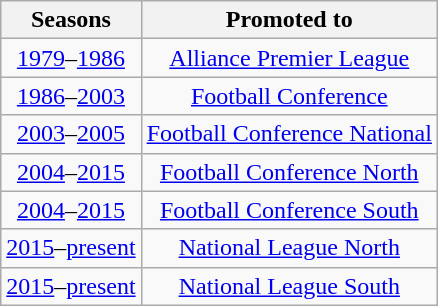<table class="wikitable" style="text-align: center">
<tr>
<th>Seasons</th>
<th>Promoted to</th>
</tr>
<tr>
<td><a href='#'>1979</a>–<a href='#'>1986</a></td>
<td><a href='#'>Alliance Premier League</a></td>
</tr>
<tr>
<td><a href='#'>1986</a>–<a href='#'>2003</a></td>
<td><a href='#'>Football Conference</a></td>
</tr>
<tr>
<td><a href='#'>2003</a>–<a href='#'>2005</a></td>
<td><a href='#'>Football Conference National</a></td>
</tr>
<tr>
<td><a href='#'>2004</a>–<a href='#'>2015</a></td>
<td><a href='#'>Football Conference North</a></td>
</tr>
<tr>
<td><a href='#'>2004</a>–<a href='#'>2015</a></td>
<td><a href='#'>Football Conference South</a></td>
</tr>
<tr>
<td><a href='#'>2015</a>–<a href='#'>present</a></td>
<td><a href='#'>National League North</a></td>
</tr>
<tr>
<td><a href='#'>2015</a>–<a href='#'>present</a></td>
<td><a href='#'>National League South</a></td>
</tr>
</table>
